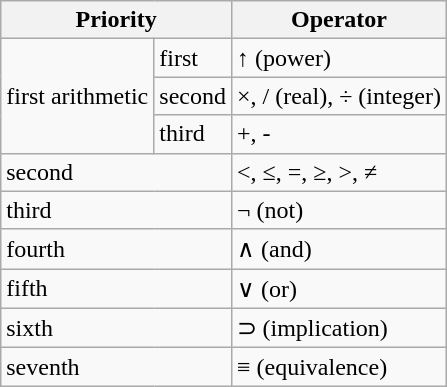<table class="wikitable">
<tr>
<th colspan="2">Priority</th>
<th>Operator</th>
</tr>
<tr>
<td rowspan="3">first arithmetic</td>
<td>first</td>
<td>↑ (power)</td>
</tr>
<tr>
<td>second</td>
<td>×, / (real), ÷ (integer)</td>
</tr>
<tr>
<td>third</td>
<td>+, -</td>
</tr>
<tr>
<td colspan="2">second</td>
<td><, ≤, =, ≥, >, ≠</td>
</tr>
<tr>
<td colspan="2">third</td>
<td>¬ (not)</td>
</tr>
<tr>
<td colspan="2">fourth</td>
<td>∧ (and)</td>
</tr>
<tr>
<td colspan="2">fifth</td>
<td>∨ (or)</td>
</tr>
<tr>
<td colspan="2">sixth</td>
<td>⊃ (implication)</td>
</tr>
<tr>
<td colspan="2">seventh</td>
<td>≡ (equivalence)</td>
</tr>
</table>
